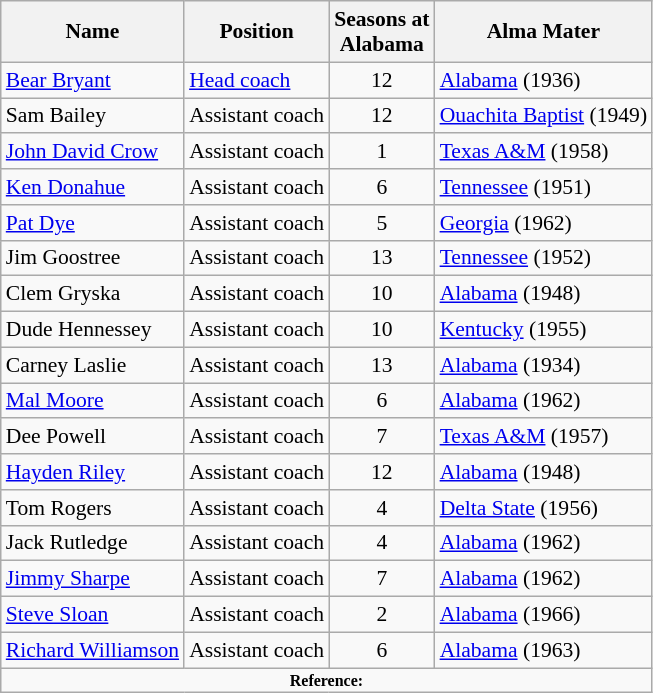<table class="wikitable" border="1" style="font-size:90%;">
<tr>
<th>Name</th>
<th>Position</th>
<th>Seasons at<br>Alabama</th>
<th>Alma Mater</th>
</tr>
<tr>
<td><a href='#'>Bear Bryant</a></td>
<td><a href='#'>Head coach</a></td>
<td align=center>12</td>
<td><a href='#'>Alabama</a> (1936)</td>
</tr>
<tr>
<td>Sam Bailey</td>
<td>Assistant coach</td>
<td align=center>12</td>
<td><a href='#'>Ouachita Baptist</a> (1949)</td>
</tr>
<tr>
<td><a href='#'>John David Crow</a></td>
<td>Assistant coach</td>
<td align=center>1</td>
<td><a href='#'>Texas A&M</a> (1958)</td>
</tr>
<tr>
<td><a href='#'>Ken Donahue</a></td>
<td>Assistant coach</td>
<td align=center>6</td>
<td><a href='#'>Tennessee</a> (1951)</td>
</tr>
<tr>
<td><a href='#'>Pat Dye</a></td>
<td>Assistant coach</td>
<td align=center>5</td>
<td><a href='#'>Georgia</a> (1962)</td>
</tr>
<tr>
<td>Jim Goostree</td>
<td>Assistant coach</td>
<td align=center>13</td>
<td><a href='#'>Tennessee</a> (1952)</td>
</tr>
<tr>
<td>Clem Gryska</td>
<td>Assistant coach</td>
<td align=center>10</td>
<td><a href='#'>Alabama</a> (1948)</td>
</tr>
<tr>
<td>Dude Hennessey</td>
<td>Assistant coach</td>
<td align=center>10</td>
<td><a href='#'>Kentucky</a> (1955)</td>
</tr>
<tr>
<td>Carney Laslie</td>
<td>Assistant coach</td>
<td align=center>13</td>
<td><a href='#'>Alabama</a> (1934)</td>
</tr>
<tr>
<td><a href='#'>Mal Moore</a></td>
<td>Assistant coach</td>
<td align=center>6</td>
<td><a href='#'>Alabama</a> (1962)</td>
</tr>
<tr>
<td>Dee Powell</td>
<td>Assistant coach</td>
<td align=center>7</td>
<td><a href='#'>Texas A&M</a> (1957)</td>
</tr>
<tr>
<td><a href='#'>Hayden Riley</a></td>
<td>Assistant coach</td>
<td align=center>12</td>
<td><a href='#'>Alabama</a>  (1948)</td>
</tr>
<tr>
<td>Tom Rogers</td>
<td>Assistant coach</td>
<td align=center>4</td>
<td><a href='#'>Delta State</a> (1956)</td>
</tr>
<tr>
<td>Jack Rutledge</td>
<td>Assistant coach</td>
<td align=center>4</td>
<td><a href='#'>Alabama</a>  (1962)</td>
</tr>
<tr>
<td><a href='#'>Jimmy Sharpe</a></td>
<td>Assistant coach</td>
<td align=center>7</td>
<td><a href='#'>Alabama</a> (1962)</td>
</tr>
<tr>
<td><a href='#'>Steve Sloan</a></td>
<td>Assistant coach</td>
<td align=center>2</td>
<td><a href='#'>Alabama</a> (1966)</td>
</tr>
<tr>
<td><a href='#'>Richard Williamson</a></td>
<td>Assistant coach</td>
<td align=center>6</td>
<td><a href='#'>Alabama</a> (1963)</td>
</tr>
<tr>
<td colspan="4" style="font-size: 8pt" align="center"><strong>Reference:</strong></td>
</tr>
</table>
